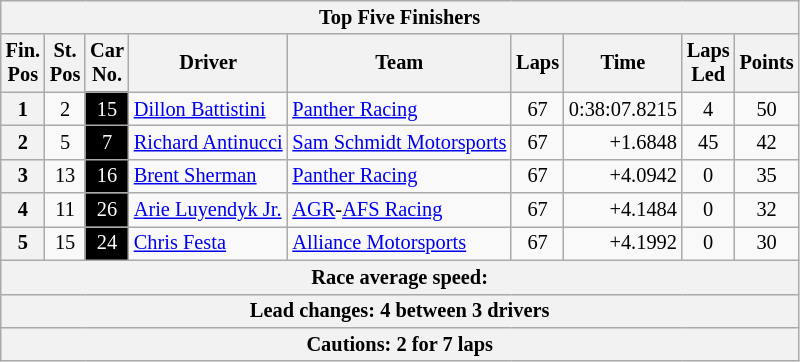<table class="wikitable" style="font-size:85%;">
<tr>
<th colspan=9>Top Five Finishers</th>
</tr>
<tr>
<th>Fin.<br>Pos</th>
<th>St.<br>Pos</th>
<th>Car<br>No.</th>
<th>Driver</th>
<th>Team</th>
<th>Laps</th>
<th>Time</th>
<th>Laps<br>Led</th>
<th>Points</th>
</tr>
<tr>
<th>1</th>
<td align=center>2</td>
<td style="background:#000000; color:white;" align=center>15</td>
<td> <a href='#'>Dillon Battistini</a></td>
<td><a href='#'>Panther Racing</a></td>
<td align=center>67</td>
<td align=right>0:38:07.8215</td>
<td align=center>4</td>
<td align=center>50</td>
</tr>
<tr>
<th>2</th>
<td align=center>5</td>
<td style="background:#000000; color:white;" align=center>7</td>
<td> <a href='#'>Richard Antinucci</a></td>
<td><a href='#'>Sam Schmidt Motorsports</a></td>
<td align=center>67</td>
<td align=right>+1.6848</td>
<td align=center>45</td>
<td align=center>42</td>
</tr>
<tr>
<th>3</th>
<td align=center>13</td>
<td style="background:#000000; color:white;" align=center>16</td>
<td> <a href='#'>Brent Sherman</a></td>
<td><a href='#'>Panther Racing</a></td>
<td align=center>67</td>
<td align=right>+4.0942</td>
<td align=center>0</td>
<td align=center>35</td>
</tr>
<tr>
<th>4</th>
<td align=center>11</td>
<td style="background:#000000; color:white;" align=center>26</td>
<td> <a href='#'>Arie Luyendyk Jr.</a></td>
<td><a href='#'>AGR</a>-<a href='#'>AFS Racing</a></td>
<td align=center>67</td>
<td align=right>+4.1484</td>
<td align=center>0</td>
<td align=center>32</td>
</tr>
<tr>
<th>5</th>
<td align=center>15</td>
<td style="background:#000000; color:white;" align=center>24</td>
<td> <a href='#'>Chris Festa</a></td>
<td><a href='#'>Alliance Motorsports</a></td>
<td align=center>67</td>
<td align=right>+4.1992</td>
<td align=center>0</td>
<td align=center>30</td>
</tr>
<tr>
<th colspan=9>Race average speed: </th>
</tr>
<tr>
<th colspan=9>Lead changes: 4 between 3 drivers</th>
</tr>
<tr>
<th colspan=9>Cautions: 2 for 7 laps</th>
</tr>
</table>
